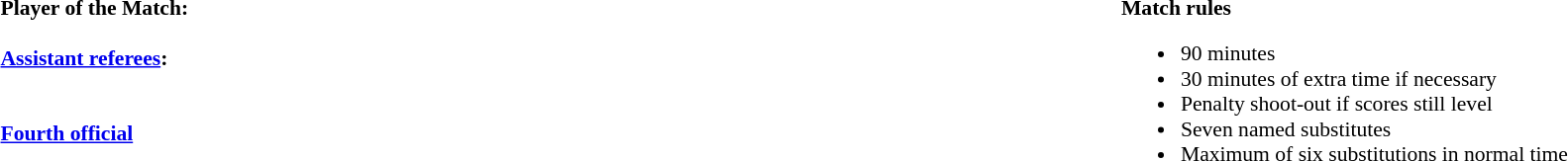<table width=100% style="font-size:90%">
<tr>
<td></td>
<td style="width:60%; vertical-align:top;"><br><strong>Player of the Match:</strong>
<br><br><strong><a href='#'>Assistant referees</a>:</strong>
<br>
<br>
<br><strong><a href='#'>Fourth official</a></strong>
<br></td>
<td style="width:60%; vertical-align:top;"><br><strong>Match rules</strong><ul><li>90 minutes</li><li>30 minutes of extra time if necessary</li><li>Penalty shoot-out if scores still level</li><li>Seven named substitutes</li><li>Maximum of six substitutions in normal time</li></ul></td>
</tr>
</table>
